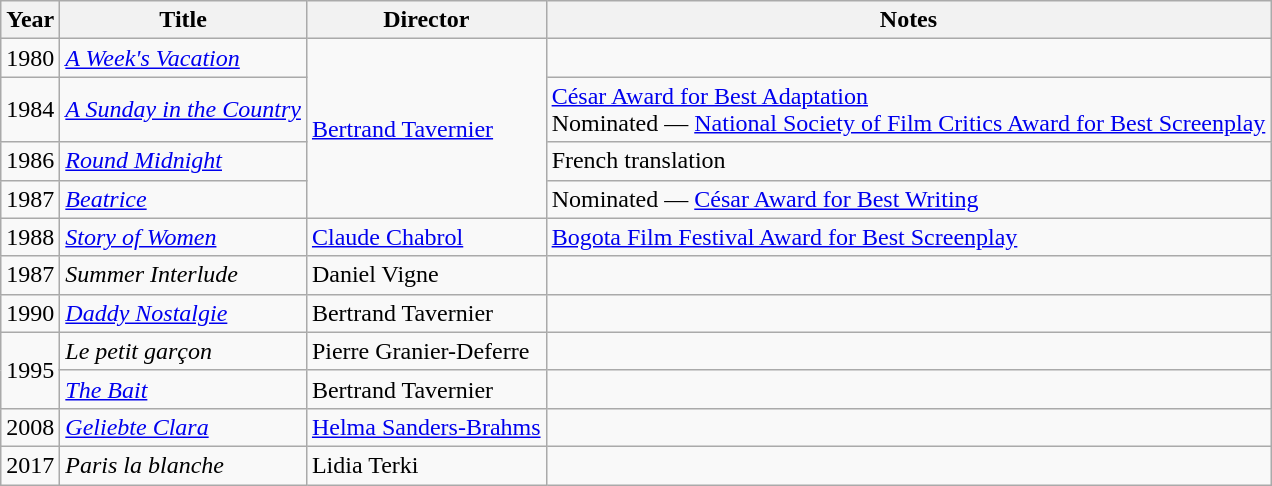<table class="wikitable plainrowheaders sortable">
<tr>
<th scope="col">Year</th>
<th scope="col">Title</th>
<th scope="col">Director</th>
<th scope="col" class="unsortable">Notes</th>
</tr>
<tr>
<td>1980</td>
<td scope="row"><em><a href='#'>A Week's Vacation</a></em></td>
<td rowspan="4"><a href='#'>Bertrand Tavernier</a></td>
<td></td>
</tr>
<tr>
<td>1984</td>
<td scope="row"><em><a href='#'>A Sunday in the Country</a></em></td>
<td><a href='#'>César Award for Best Adaptation</a><br>Nominated — <a href='#'>National Society of Film Critics Award for Best Screenplay</a></td>
</tr>
<tr>
<td>1986</td>
<td scope="row"><em><a href='#'>Round Midnight</a></em></td>
<td>French translation</td>
</tr>
<tr>
<td>1987</td>
<td scope="row"><em><a href='#'>Beatrice</a></em></td>
<td>Nominated — <a href='#'>César Award for Best Writing</a></td>
</tr>
<tr>
<td>1988</td>
<td scope="row"><em><a href='#'>Story of Women</a></em></td>
<td><a href='#'>Claude Chabrol</a></td>
<td><a href='#'>Bogota Film Festival Award for Best Screenplay</a> </td>
</tr>
<tr>
<td>1987</td>
<td scope="row"><em>Summer Interlude</em></td>
<td>Daniel Vigne</td>
<td></td>
</tr>
<tr>
<td>1990</td>
<td scope="row"><em><a href='#'>Daddy Nostalgie</a></em></td>
<td>Bertrand Tavernier</td>
<td></td>
</tr>
<tr>
<td rowspan="2">1995</td>
<td scope="row"><em>Le petit garçon</em></td>
<td>Pierre Granier-Deferre</td>
<td></td>
</tr>
<tr>
<td scope="row"><em><a href='#'>The Bait</a></em></td>
<td>Bertrand Tavernier</td>
<td></td>
</tr>
<tr>
<td>2008</td>
<td scope="row"><em><a href='#'>Geliebte Clara</a></em></td>
<td><a href='#'>Helma Sanders-Brahms</a></td>
<td></td>
</tr>
<tr>
<td>2017</td>
<td scope="row"><em>Paris la blanche</em></td>
<td>Lidia Terki</td>
<td></td>
</tr>
</table>
